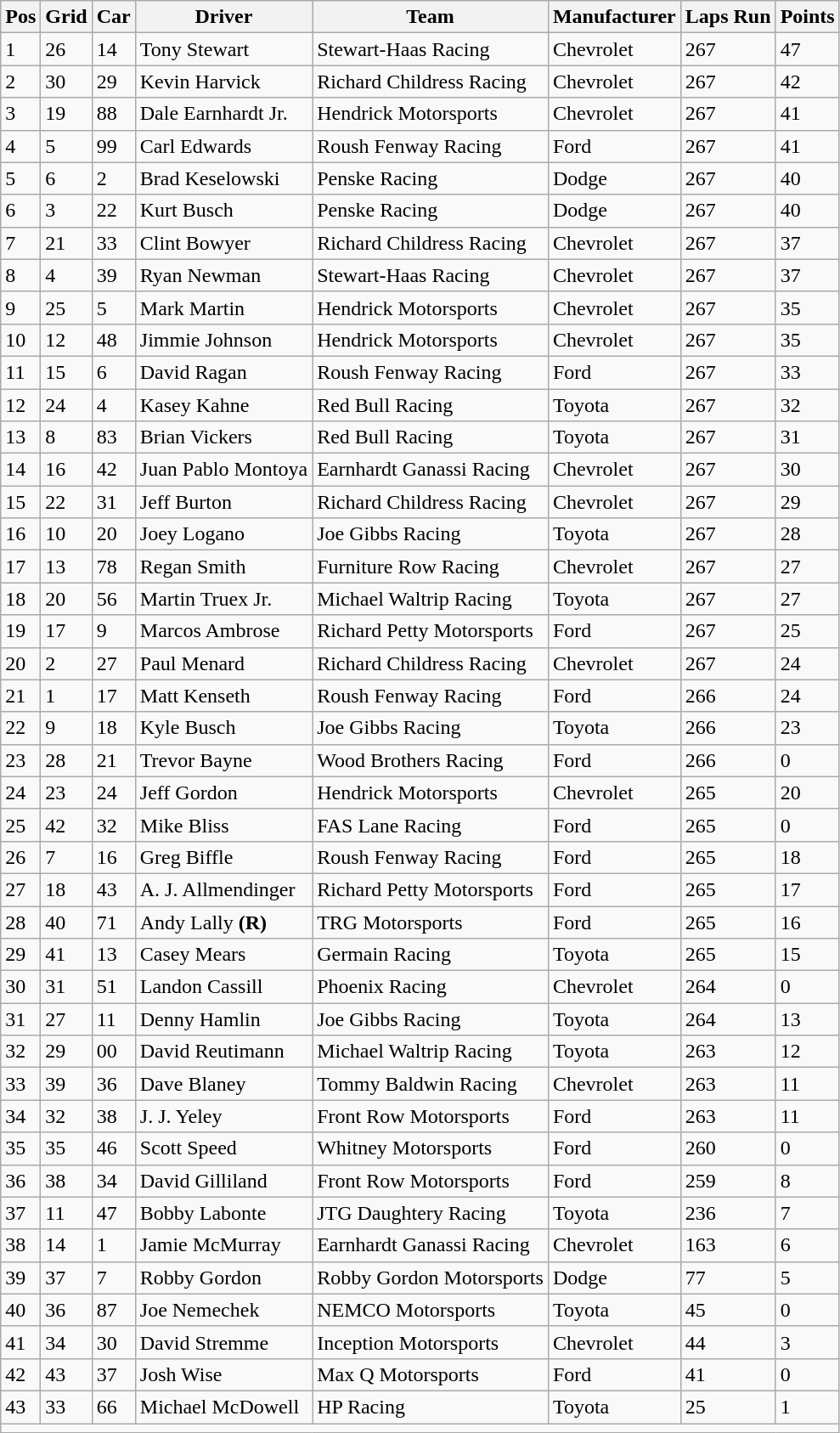<table class="sortable wikitable" border="1">
<tr>
<th>Pos</th>
<th>Grid</th>
<th>Car</th>
<th>Driver</th>
<th>Team</th>
<th>Manufacturer</th>
<th>Laps Run</th>
<th>Points</th>
</tr>
<tr>
<td>1</td>
<td>26</td>
<td>14</td>
<td>Tony Stewart</td>
<td>Stewart-Haas Racing</td>
<td>Chevrolet</td>
<td>267</td>
<td>47</td>
</tr>
<tr>
<td>2</td>
<td>30</td>
<td>29</td>
<td>Kevin Harvick</td>
<td>Richard Childress Racing</td>
<td>Chevrolet</td>
<td>267</td>
<td>42</td>
</tr>
<tr>
<td>3</td>
<td>19</td>
<td>88</td>
<td>Dale Earnhardt Jr.</td>
<td>Hendrick Motorsports</td>
<td>Chevrolet</td>
<td>267</td>
<td>41</td>
</tr>
<tr>
<td>4</td>
<td>5</td>
<td>99</td>
<td>Carl Edwards</td>
<td>Roush Fenway Racing</td>
<td>Ford</td>
<td>267</td>
<td>41</td>
</tr>
<tr>
<td>5</td>
<td>6</td>
<td>2</td>
<td>Brad Keselowski</td>
<td>Penske Racing</td>
<td>Dodge</td>
<td>267</td>
<td>40</td>
</tr>
<tr>
<td>6</td>
<td>3</td>
<td>22</td>
<td>Kurt Busch</td>
<td>Penske Racing</td>
<td>Dodge</td>
<td>267</td>
<td>40</td>
</tr>
<tr>
<td>7</td>
<td>21</td>
<td>33</td>
<td>Clint Bowyer</td>
<td>Richard Childress Racing</td>
<td>Chevrolet</td>
<td>267</td>
<td>37</td>
</tr>
<tr>
<td>8</td>
<td>4</td>
<td>39</td>
<td>Ryan Newman</td>
<td>Stewart-Haas Racing</td>
<td>Chevrolet</td>
<td>267</td>
<td>37</td>
</tr>
<tr>
<td>9</td>
<td>25</td>
<td>5</td>
<td>Mark Martin</td>
<td>Hendrick Motorsports</td>
<td>Chevrolet</td>
<td>267</td>
<td>35</td>
</tr>
<tr>
<td>10</td>
<td>12</td>
<td>48</td>
<td>Jimmie Johnson</td>
<td>Hendrick Motorsports</td>
<td>Chevrolet</td>
<td>267</td>
<td>35</td>
</tr>
<tr>
<td>11</td>
<td>15</td>
<td>6</td>
<td>David Ragan</td>
<td>Roush Fenway Racing</td>
<td>Ford</td>
<td>267</td>
<td>33</td>
</tr>
<tr>
<td>12</td>
<td>24</td>
<td>4</td>
<td>Kasey Kahne</td>
<td>Red Bull Racing</td>
<td>Toyota</td>
<td>267</td>
<td>32</td>
</tr>
<tr>
<td>13</td>
<td>8</td>
<td>83</td>
<td>Brian Vickers</td>
<td>Red Bull Racing</td>
<td>Toyota</td>
<td>267</td>
<td>31</td>
</tr>
<tr>
<td>14</td>
<td>16</td>
<td>42</td>
<td>Juan Pablo Montoya</td>
<td>Earnhardt Ganassi Racing</td>
<td>Chevrolet</td>
<td>267</td>
<td>30</td>
</tr>
<tr>
<td>15</td>
<td>22</td>
<td>31</td>
<td>Jeff Burton</td>
<td>Richard Childress Racing</td>
<td>Chevrolet</td>
<td>267</td>
<td>29</td>
</tr>
<tr>
<td>16</td>
<td>10</td>
<td>20</td>
<td>Joey Logano</td>
<td>Joe Gibbs Racing</td>
<td>Toyota</td>
<td>267</td>
<td>28</td>
</tr>
<tr>
<td>17</td>
<td>13</td>
<td>78</td>
<td>Regan Smith</td>
<td>Furniture Row Racing</td>
<td>Chevrolet</td>
<td>267</td>
<td>27</td>
</tr>
<tr>
<td>18</td>
<td>20</td>
<td>56</td>
<td>Martin Truex Jr.</td>
<td>Michael Waltrip Racing</td>
<td>Toyota</td>
<td>267</td>
<td>27</td>
</tr>
<tr>
<td>19</td>
<td>17</td>
<td>9</td>
<td>Marcos Ambrose</td>
<td>Richard Petty Motorsports</td>
<td>Ford</td>
<td>267</td>
<td>25</td>
</tr>
<tr>
<td>20</td>
<td>2</td>
<td>27</td>
<td>Paul Menard</td>
<td>Richard Childress Racing</td>
<td>Chevrolet</td>
<td>267</td>
<td>24</td>
</tr>
<tr>
<td>21</td>
<td>1</td>
<td>17</td>
<td>Matt Kenseth</td>
<td>Roush Fenway Racing</td>
<td>Ford</td>
<td>266</td>
<td>24</td>
</tr>
<tr>
<td>22</td>
<td>9</td>
<td>18</td>
<td>Kyle Busch</td>
<td>Joe Gibbs Racing</td>
<td>Toyota</td>
<td>266</td>
<td>23</td>
</tr>
<tr>
<td>23</td>
<td>28</td>
<td>21</td>
<td>Trevor Bayne</td>
<td>Wood Brothers Racing</td>
<td>Ford</td>
<td>266</td>
<td>0</td>
</tr>
<tr>
<td>24</td>
<td>23</td>
<td>24</td>
<td>Jeff Gordon</td>
<td>Hendrick Motorsports</td>
<td>Chevrolet</td>
<td>265</td>
<td>20</td>
</tr>
<tr>
<td>25</td>
<td>42</td>
<td>32</td>
<td>Mike Bliss</td>
<td>FAS Lane Racing</td>
<td>Ford</td>
<td>265</td>
<td>0</td>
</tr>
<tr>
<td>26</td>
<td>7</td>
<td>16</td>
<td>Greg Biffle</td>
<td>Roush Fenway Racing</td>
<td>Ford</td>
<td>265</td>
<td>18</td>
</tr>
<tr>
<td>27</td>
<td>18</td>
<td>43</td>
<td>A. J. Allmendinger</td>
<td>Richard Petty Motorsports</td>
<td>Ford</td>
<td>265</td>
<td>17</td>
</tr>
<tr>
<td>28</td>
<td>40</td>
<td>71</td>
<td>Andy Lally <strong>(R)</strong></td>
<td>TRG Motorsports</td>
<td>Ford</td>
<td>265</td>
<td>16</td>
</tr>
<tr>
<td>29</td>
<td>41</td>
<td>13</td>
<td>Casey Mears</td>
<td>Germain Racing</td>
<td>Toyota</td>
<td>265</td>
<td>15</td>
</tr>
<tr>
<td>30</td>
<td>31</td>
<td>51</td>
<td>Landon Cassill</td>
<td>Phoenix Racing</td>
<td>Chevrolet</td>
<td>264</td>
<td>0</td>
</tr>
<tr>
<td>31</td>
<td>27</td>
<td>11</td>
<td>Denny Hamlin</td>
<td>Joe Gibbs Racing</td>
<td>Toyota</td>
<td>264</td>
<td>13</td>
</tr>
<tr>
<td>32</td>
<td>29</td>
<td>00</td>
<td>David Reutimann</td>
<td>Michael Waltrip Racing</td>
<td>Toyota</td>
<td>263</td>
<td>12</td>
</tr>
<tr>
<td>33</td>
<td>39</td>
<td>36</td>
<td>Dave Blaney</td>
<td>Tommy Baldwin Racing</td>
<td>Chevrolet</td>
<td>263</td>
<td>11</td>
</tr>
<tr>
<td>34</td>
<td>32</td>
<td>38</td>
<td>J. J. Yeley</td>
<td>Front Row Motorsports</td>
<td>Ford</td>
<td>263</td>
<td>11</td>
</tr>
<tr>
<td>35</td>
<td>35</td>
<td>46</td>
<td>Scott Speed</td>
<td>Whitney Motorsports</td>
<td>Ford</td>
<td>260</td>
<td>0</td>
</tr>
<tr>
<td>36</td>
<td>38</td>
<td>34</td>
<td>David Gilliland</td>
<td>Front Row Motorsports</td>
<td>Ford</td>
<td>259</td>
<td>8</td>
</tr>
<tr>
<td>37</td>
<td>11</td>
<td>47</td>
<td>Bobby Labonte</td>
<td>JTG Daughtery Racing</td>
<td>Toyota</td>
<td>236</td>
<td>7</td>
</tr>
<tr>
<td>38</td>
<td>14</td>
<td>1</td>
<td>Jamie McMurray</td>
<td>Earnhardt Ganassi Racing</td>
<td>Chevrolet</td>
<td>163</td>
<td>6</td>
</tr>
<tr>
<td>39</td>
<td>37</td>
<td>7</td>
<td>Robby Gordon</td>
<td>Robby Gordon Motorsports</td>
<td>Dodge</td>
<td>77</td>
<td>5</td>
</tr>
<tr>
<td>40</td>
<td>36</td>
<td>87</td>
<td>Joe Nemechek</td>
<td>NEMCO Motorsports</td>
<td>Toyota</td>
<td>45</td>
<td>0</td>
</tr>
<tr>
<td>41</td>
<td>34</td>
<td>30</td>
<td>David Stremme</td>
<td>Inception Motorsports</td>
<td>Chevrolet</td>
<td>44</td>
<td>3</td>
</tr>
<tr>
<td>42</td>
<td>43</td>
<td>37</td>
<td>Josh Wise</td>
<td>Max Q Motorsports</td>
<td>Ford</td>
<td>41</td>
<td>0</td>
</tr>
<tr>
<td>43</td>
<td>33</td>
<td>66</td>
<td>Michael McDowell</td>
<td>HP Racing</td>
<td>Toyota</td>
<td>25</td>
<td>1</td>
</tr>
<tr class="sortbottom">
<td colspan="9"></td>
</tr>
</table>
